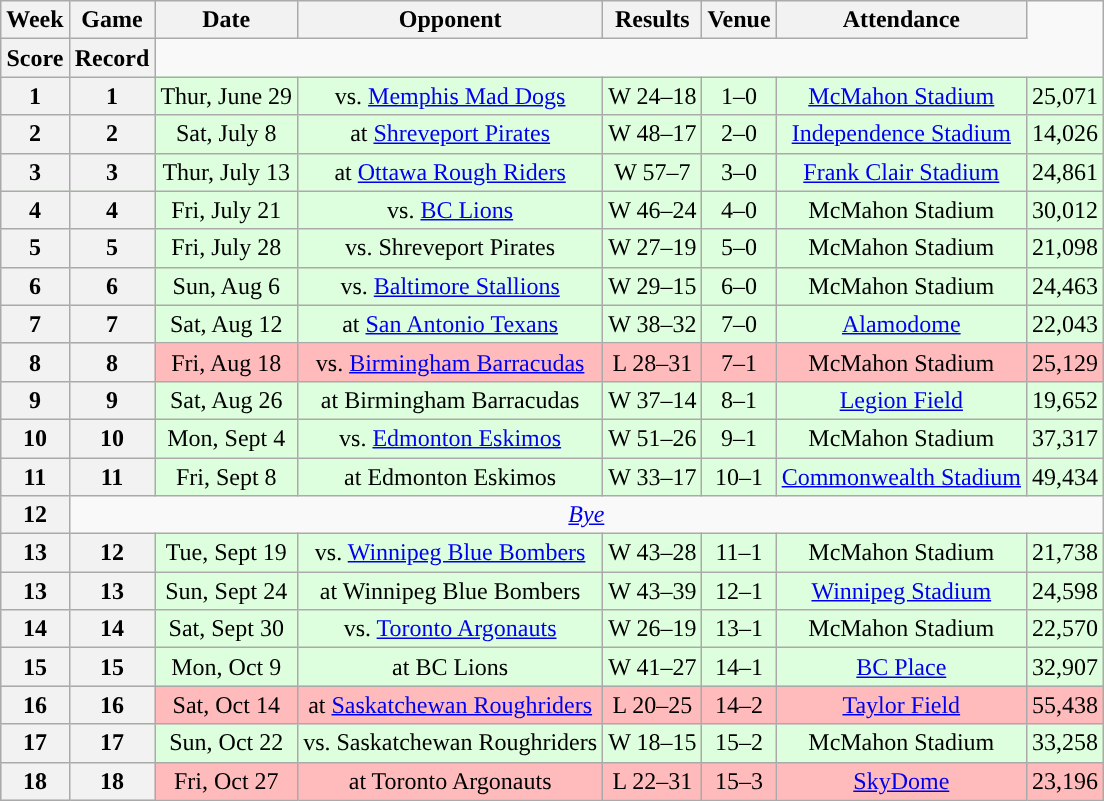<table class="wikitable" style="text-align:center">
<tr>
<th>Week</th>
<th>Game</th>
<th>Date</th>
<th>Opponent</th>
<th>Results</th>
<th>Venue</th>
<th>Attendance</th>
</tr>
<tr>
<th>Score</th>
<th>Record</th>
</tr>
<tr style="background:#ddffdd">
<th>1</th>
<th>1</th>
<td>Thur, June 29</td>
<td>vs. <a href='#'>Memphis Mad Dogs</a></td>
<td>W 24–18</td>
<td>1–0</td>
<td><a href='#'>McMahon Stadium</a></td>
<td>25,071</td>
</tr>
<tr style="background:#ddffdd">
<th>2</th>
<th>2</th>
<td>Sat, July 8</td>
<td>at <a href='#'>Shreveport Pirates</a></td>
<td>W 48–17</td>
<td>2–0</td>
<td><a href='#'>Independence Stadium</a></td>
<td>14,026</td>
</tr>
<tr style="background:#ddffdd">
<th>3</th>
<th>3</th>
<td>Thur, July 13</td>
<td>at <a href='#'>Ottawa Rough Riders</a></td>
<td>W 57–7</td>
<td>3–0</td>
<td><a href='#'>Frank Clair Stadium</a></td>
<td>24,861</td>
</tr>
<tr style="background:#ddffdd">
<th>4</th>
<th>4</th>
<td>Fri, July 21</td>
<td>vs. <a href='#'>BC Lions</a></td>
<td>W 46–24</td>
<td>4–0</td>
<td>McMahon Stadium</td>
<td>30,012</td>
</tr>
<tr style="background:#ddffdd">
<th>5</th>
<th>5</th>
<td>Fri, July 28</td>
<td>vs. Shreveport Pirates</td>
<td>W 27–19</td>
<td>5–0</td>
<td>McMahon Stadium</td>
<td>21,098</td>
</tr>
<tr style="background:#ddffdd">
<th>6</th>
<th>6</th>
<td>Sun, Aug 6</td>
<td>vs. <a href='#'>Baltimore Stallions</a></td>
<td>W 29–15</td>
<td>6–0</td>
<td>McMahon Stadium</td>
<td>24,463</td>
</tr>
<tr style="background:#ddffdd">
<th>7</th>
<th>7</th>
<td>Sat, Aug 12</td>
<td>at <a href='#'>San Antonio Texans</a></td>
<td>W 38–32</td>
<td>7–0</td>
<td><a href='#'>Alamodome</a></td>
<td>22,043</td>
</tr>
<tr style="background:#ffbbbb">
<th>8</th>
<th>8</th>
<td>Fri, Aug 18</td>
<td>vs. <a href='#'>Birmingham Barracudas</a></td>
<td>L 28–31</td>
<td>7–1</td>
<td>McMahon Stadium</td>
<td>25,129</td>
</tr>
<tr align="center" bgcolor="#ddffdd">
<th>9</th>
<th>9</th>
<td>Sat, Aug 26</td>
<td>at Birmingham Barracudas</td>
<td>W 37–14</td>
<td>8–1</td>
<td><a href='#'>Legion Field</a></td>
<td>19,652</td>
</tr>
<tr style="background:#ddffdd">
<th>10</th>
<th>10</th>
<td>Mon, Sept 4</td>
<td>vs. <a href='#'>Edmonton Eskimos</a></td>
<td>W 51–26</td>
<td>9–1</td>
<td>McMahon Stadium</td>
<td>37,317</td>
</tr>
<tr style="background:#ddffdd">
<th>11</th>
<th>11</th>
<td>Fri, Sept 8</td>
<td>at Edmonton Eskimos</td>
<td>W 33–17</td>
<td>10–1</td>
<td><a href='#'>Commonwealth Stadium</a></td>
<td>49,434</td>
</tr>
<tr>
<th>12</th>
<td colspan=7><em><a href='#'>Bye</a></em></td>
</tr>
<tr style="background:#ddffdd">
<th>13</th>
<th>12</th>
<td>Tue, Sept 19</td>
<td>vs. <a href='#'>Winnipeg Blue Bombers</a></td>
<td>W 43–28</td>
<td>11–1</td>
<td>McMahon Stadium</td>
<td>21,738</td>
</tr>
<tr style="background:#ddffdd">
<th>13</th>
<th>13</th>
<td>Sun, Sept 24</td>
<td>at Winnipeg Blue Bombers</td>
<td>W 43–39</td>
<td>12–1</td>
<td><a href='#'>Winnipeg Stadium</a></td>
<td>24,598</td>
</tr>
<tr style="background:#ddffdd">
<th>14</th>
<th>14</th>
<td>Sat, Sept 30</td>
<td>vs. <a href='#'>Toronto Argonauts</a></td>
<td>W 26–19</td>
<td>13–1</td>
<td>McMahon Stadium</td>
<td>22,570</td>
</tr>
<tr style="background:#ddffdd">
<th>15</th>
<th>15</th>
<td>Mon, Oct 9</td>
<td>at BC Lions</td>
<td>W 41–27</td>
<td>14–1</td>
<td><a href='#'>BC Place</a></td>
<td>32,907</td>
</tr>
<tr style="background:#ffbbbb">
<th>16</th>
<th>16</th>
<td>Sat, Oct 14</td>
<td>at <a href='#'>Saskatchewan Roughriders</a></td>
<td>L 20–25</td>
<td>14–2</td>
<td><a href='#'>Taylor Field</a></td>
<td>55,438</td>
</tr>
<tr style="background:#ddffdd">
<th>17</th>
<th>17</th>
<td>Sun, Oct 22</td>
<td>vs. Saskatchewan Roughriders</td>
<td>W 18–15</td>
<td>15–2</td>
<td>McMahon Stadium</td>
<td>33,258</td>
</tr>
<tr style="background:#ffbbbb">
<th>18</th>
<th>18</th>
<td>Fri, Oct 27</td>
<td>at Toronto Argonauts</td>
<td>L 22–31</td>
<td>15–3</td>
<td><a href='#'>SkyDome</a></td>
<td>23,196</td>
</tr>
</table>
